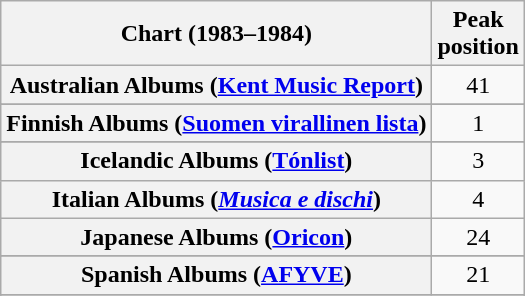<table class="wikitable plainrowheaders sortable" style="text-align:center">
<tr>
<th scope="col">Chart (1983–1984)</th>
<th scope="col">Peak<br>position</th>
</tr>
<tr>
<th scope="row">Australian Albums (<a href='#'>Kent Music Report</a>)</th>
<td>41</td>
</tr>
<tr>
</tr>
<tr>
</tr>
<tr>
</tr>
<tr>
<th scope="row">Finnish Albums (<a href='#'>Suomen virallinen lista</a>)</th>
<td>1</td>
</tr>
<tr>
</tr>
<tr>
<th scope="row">Icelandic Albums (<a href='#'>Tónlist</a>)</th>
<td>3</td>
</tr>
<tr>
<th scope="row">Italian Albums (<em><a href='#'>Musica e dischi</a></em>)</th>
<td>4</td>
</tr>
<tr>
<th scope="row">Japanese Albums (<a href='#'>Oricon</a>)</th>
<td>24</td>
</tr>
<tr>
</tr>
<tr>
</tr>
<tr>
<th scope="row">Spanish Albums (<a href='#'>AFYVE</a>)</th>
<td>21</td>
</tr>
<tr>
</tr>
<tr>
</tr>
<tr>
</tr>
<tr>
</tr>
</table>
